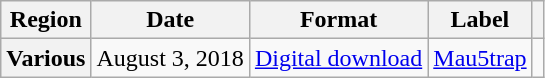<table class="wikitable plainrowheaders">
<tr>
<th>Region</th>
<th>Date</th>
<th>Format</th>
<th>Label</th>
<th></th>
</tr>
<tr>
<th scope="row">Various</th>
<td>August 3, 2018</td>
<td><a href='#'>Digital download</a></td>
<td><a href='#'>Mau5trap</a></td>
<td></td>
</tr>
</table>
